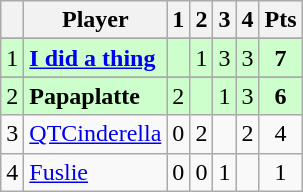<table class="wikitable" style="text-align: center;">
<tr>
<th></th>
<th>Player</th>
<th>1</th>
<th>2</th>
<th>3</th>
<th>4</th>
<th>Pts</th>
</tr>
<tr>
</tr>
<tr style="background:#ccffcc;">
<td>1</td>
<td align="left"><strong><a href='#'>I did a thing</a></strong></td>
<td></td>
<td>1</td>
<td>3</td>
<td>3</td>
<td><strong>7</strong></td>
</tr>
<tr>
</tr>
<tr style="background:#ccffcc;">
<td>2</td>
<td align="left"><strong>Papaplatte</strong></td>
<td>2</td>
<td></td>
<td>1</td>
<td>3</td>
<td><strong>6</strong></td>
</tr>
<tr>
<td>3</td>
<td align="left"><a href='#'>QTCinderella</a></td>
<td>0</td>
<td>2</td>
<td></td>
<td>2</td>
<td>4</td>
</tr>
<tr>
<td>4</td>
<td align="left"><a href='#'>Fuslie</a></td>
<td>0</td>
<td>0</td>
<td>1</td>
<td></td>
<td>1</td>
</tr>
</table>
